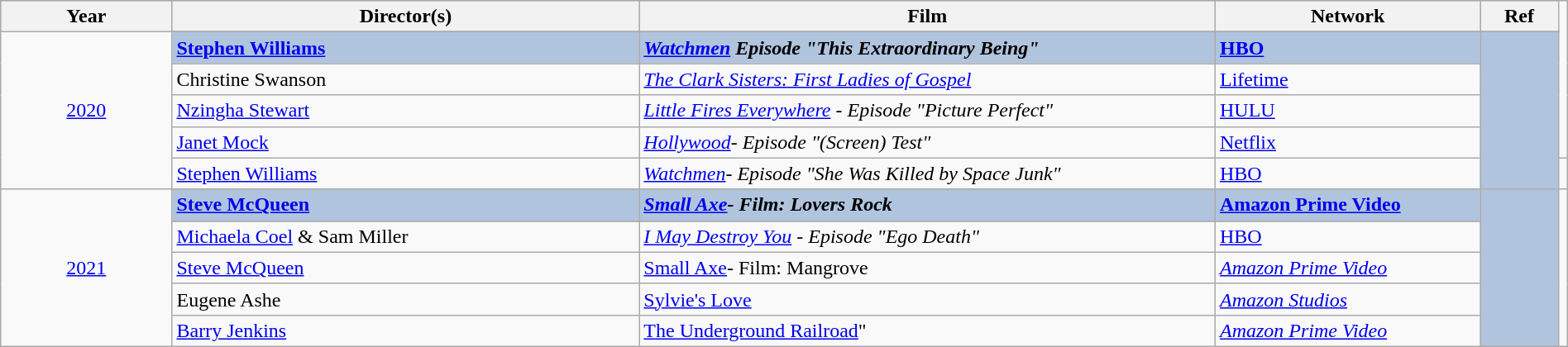<table class="wikitable" style="width:100%;">
<tr style="background:#bebebe;">
<th style="width:11%;">Year</th>
<th style="width:30%;">Director(s)</th>
<th style="width:37%;">Film</th>
<th style="width:17%;">Network</th>
<th style="width:5%;">Ref</th>
</tr>
<tr>
<td rowspan="6" align="center"><a href='#'>2020</a></td>
</tr>
<tr style="background:#B0C4DE">
<td><strong><a href='#'>Stephen Williams</a></strong></td>
<td><strong><em><a href='#'>Watchmen</a> Episode "This Extraordinary Being"</em></strong></td>
<td><strong><a href='#'>HBO</a></strong></td>
<td rowspan="6" align="center"></td>
</tr>
<tr>
<td>Christine Swanson</td>
<td><em><a href='#'>The Clark Sisters: First Ladies of Gospel</a></em></td>
<td><a href='#'>Lifetime</a></td>
</tr>
<tr>
<td><a href='#'>Nzingha Stewart</a></td>
<td><em><a href='#'>Little Fires Everywhere</a> - Episode "Picture Perfect"</em></td>
<td><a href='#'>HULU</a></td>
</tr>
<tr>
<td><a href='#'>Janet Mock</a></td>
<td><em><a href='#'>Hollywood</a>- Episode "(Screen) Test"</em></td>
<td><a href='#'>Netflix</a></td>
</tr>
<tr>
<td><a href='#'>Stephen Williams</a></td>
<td><em><a href='#'>Watchmen</a>- Episode "She Was Killed by Space Junk"</em></td>
<td><a href='#'>HBO</a></td>
<td></td>
</tr>
<tr>
<td rowspan="7" align="center"><a href='#'>2021</a></td>
</tr>
<tr style="background:#B0C4DE">
<td><strong><a href='#'>Steve McQueen</a></strong></td>
<td><strong><em><a href='#'>Small Axe</a>- Film: Lovers Rock</em></strong></td>
<td><strong><a href='#'>Amazon Prime Video</a></strong></td>
<td rowspan="6" align="center"></td>
</tr>
<tr>
</tr>
<tr>
<td><a href='#'>Michaela Coel</a> & Sam Miller</td>
<td><em><a href='#'>I May Destroy You</a> - Episode "Ego Death"</em></td>
<td><a href='#'>HBO</a></td>
</tr>
<tr>
<td><a href='#'>Steve McQueen</a></td>
<td><a href='#'>Small Axe</a>- Film: Mangrove</td>
<td><em><a href='#'>Amazon Prime Video</a></em></td>
</tr>
<tr>
<td>Eugene Ashe</td>
<td><a href='#'>Sylvie's Love</a></td>
<td><em><a href='#'>Amazon Studios</a></em></td>
</tr>
<tr>
<td><a href='#'>Barry Jenkins</a></td>
<td><a href='#'>The Underground Railroad</a>"</td>
<td><em><a href='#'>Amazon Prime Video</a></em></td>
</tr>
</table>
